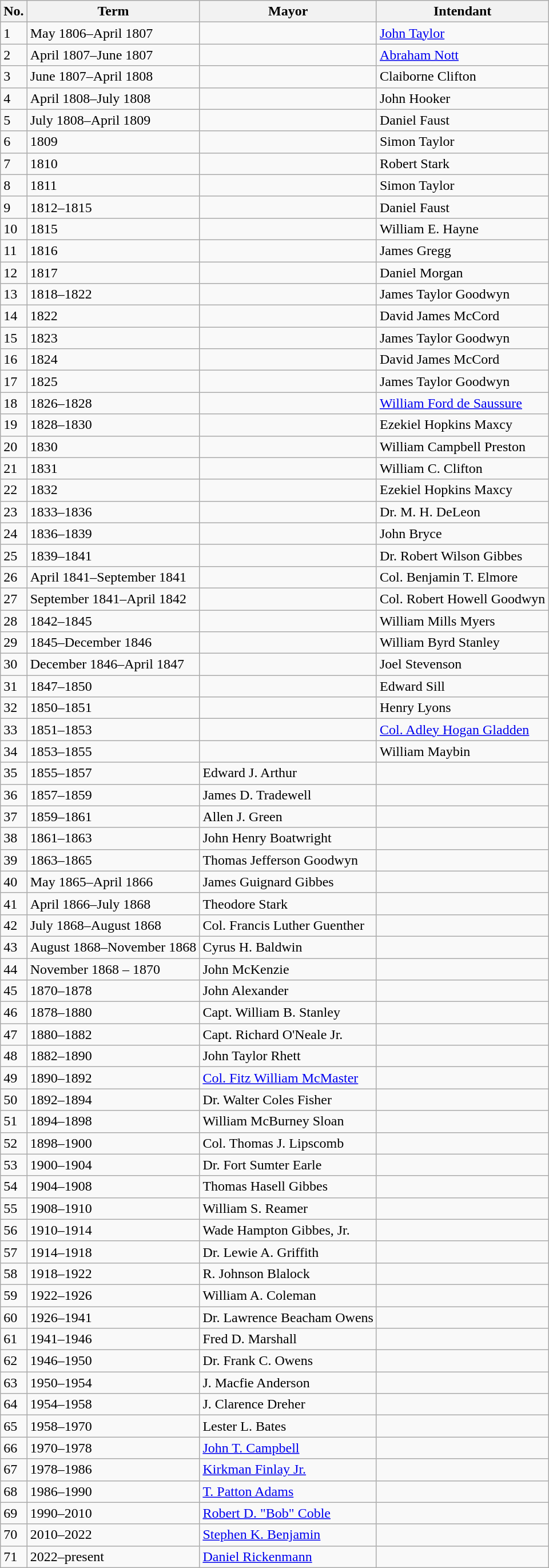<table class=wikitable>
<tr>
<th>No.</th>
<th>Term</th>
<th>Mayor</th>
<th>Intendant</th>
</tr>
<tr>
<td>1</td>
<td>May 1806–April 1807</td>
<td></td>
<td><a href='#'>John Taylor</a></td>
</tr>
<tr>
<td>2</td>
<td>April 1807–June 1807</td>
<td></td>
<td><a href='#'>Abraham Nott</a></td>
</tr>
<tr>
<td>3</td>
<td>June 1807–April 1808</td>
<td></td>
<td>Claiborne Clifton</td>
</tr>
<tr>
<td>4</td>
<td>April 1808–July 1808</td>
<td></td>
<td>John Hooker</td>
</tr>
<tr>
<td>5</td>
<td>July 1808–April 1809</td>
<td></td>
<td>Daniel Faust</td>
</tr>
<tr>
<td>6</td>
<td>1809</td>
<td></td>
<td>Simon Taylor</td>
</tr>
<tr>
<td>7</td>
<td>1810</td>
<td></td>
<td>Robert Stark</td>
</tr>
<tr>
<td>8</td>
<td>1811</td>
<td></td>
<td>Simon Taylor</td>
</tr>
<tr>
<td>9</td>
<td>1812–1815</td>
<td></td>
<td>Daniel Faust</td>
</tr>
<tr>
<td>10</td>
<td>1815</td>
<td></td>
<td>William E. Hayne</td>
</tr>
<tr>
<td>11</td>
<td>1816</td>
<td></td>
<td>James Gregg</td>
</tr>
<tr>
<td>12</td>
<td>1817</td>
<td></td>
<td>Daniel Morgan</td>
</tr>
<tr>
<td>13</td>
<td>1818–1822</td>
<td></td>
<td>James Taylor Goodwyn</td>
</tr>
<tr>
<td>14</td>
<td>1822</td>
<td></td>
<td>David James McCord</td>
</tr>
<tr>
<td>15</td>
<td>1823</td>
<td></td>
<td>James Taylor Goodwyn</td>
</tr>
<tr>
<td>16</td>
<td>1824</td>
<td></td>
<td>David James McCord</td>
</tr>
<tr>
<td>17</td>
<td>1825</td>
<td></td>
<td>James Taylor Goodwyn</td>
</tr>
<tr>
<td>18</td>
<td>1826–1828</td>
<td></td>
<td><a href='#'>William Ford de Saussure</a></td>
</tr>
<tr>
<td>19</td>
<td>1828–1830</td>
<td></td>
<td>Ezekiel Hopkins Maxcy</td>
</tr>
<tr>
<td>20</td>
<td>1830</td>
<td></td>
<td>William Campbell Preston</td>
</tr>
<tr>
<td>21</td>
<td>1831</td>
<td></td>
<td>William C. Clifton</td>
</tr>
<tr>
<td>22</td>
<td>1832</td>
<td></td>
<td>Ezekiel Hopkins Maxcy</td>
</tr>
<tr>
<td>23</td>
<td>1833–1836</td>
<td></td>
<td>Dr. M. H. DeLeon</td>
</tr>
<tr>
<td>24</td>
<td>1836–1839</td>
<td></td>
<td>John Bryce</td>
</tr>
<tr>
<td>25</td>
<td>1839–1841</td>
<td></td>
<td>Dr. Robert Wilson Gibbes</td>
</tr>
<tr>
<td>26</td>
<td>April 1841–September 1841</td>
<td></td>
<td>Col. Benjamin T. Elmore</td>
</tr>
<tr>
<td>27</td>
<td>September 1841–April 1842</td>
<td></td>
<td>Col. Robert Howell Goodwyn</td>
</tr>
<tr>
<td>28</td>
<td>1842–1845</td>
<td></td>
<td>William Mills Myers</td>
</tr>
<tr>
<td>29</td>
<td>1845–December 1846</td>
<td></td>
<td>William Byrd Stanley</td>
</tr>
<tr>
<td>30</td>
<td>December 1846–April 1847</td>
<td></td>
<td>Joel Stevenson</td>
</tr>
<tr>
<td>31</td>
<td>1847–1850</td>
<td></td>
<td>Edward Sill</td>
</tr>
<tr>
<td>32</td>
<td>1850–1851</td>
<td></td>
<td>Henry Lyons</td>
</tr>
<tr>
<td>33</td>
<td>1851–1853</td>
<td></td>
<td><a href='#'>Col. Adley Hogan Gladden</a></td>
</tr>
<tr>
<td>34</td>
<td>1853–1855</td>
<td></td>
<td>William Maybin</td>
</tr>
<tr>
<td>35</td>
<td>1855–1857</td>
<td>Edward J. Arthur</td>
<td></td>
</tr>
<tr>
<td>36</td>
<td>1857–1859</td>
<td>James D. Tradewell</td>
<td></td>
</tr>
<tr>
<td>37</td>
<td>1859–1861</td>
<td>Allen J. Green</td>
<td></td>
</tr>
<tr>
<td>38</td>
<td>1861–1863</td>
<td>John Henry Boatwright</td>
<td></td>
</tr>
<tr>
<td>39</td>
<td>1863–1865</td>
<td>Thomas Jefferson Goodwyn</td>
<td></td>
</tr>
<tr>
<td>40</td>
<td>May 1865–April 1866</td>
<td>James Guignard Gibbes</td>
<td></td>
</tr>
<tr>
<td>41</td>
<td>April 1866–July 1868</td>
<td>Theodore Stark</td>
<td></td>
</tr>
<tr>
<td>42</td>
<td>July 1868–August 1868</td>
<td>Col. Francis Luther Guenther</td>
<td></td>
</tr>
<tr>
<td>43</td>
<td>August 1868–November 1868</td>
<td>Cyrus H. Baldwin</td>
<td></td>
</tr>
<tr>
<td>44</td>
<td>November 1868 – 1870</td>
<td>John McKenzie</td>
<td></td>
</tr>
<tr>
<td>45</td>
<td>1870–1878</td>
<td>John Alexander</td>
<td></td>
</tr>
<tr>
<td>46</td>
<td>1878–1880</td>
<td>Capt. William B. Stanley</td>
<td></td>
</tr>
<tr>
<td>47</td>
<td>1880–1882</td>
<td>Capt. Richard O'Neale Jr.</td>
<td></td>
</tr>
<tr>
<td>48</td>
<td>1882–1890</td>
<td>John Taylor Rhett</td>
<td></td>
</tr>
<tr>
<td>49</td>
<td>1890–1892</td>
<td><a href='#'>Col. Fitz William McMaster</a></td>
<td></td>
</tr>
<tr>
<td>50</td>
<td>1892–1894</td>
<td>Dr. Walter Coles Fisher</td>
<td></td>
</tr>
<tr>
<td>51</td>
<td>1894–1898</td>
<td>William McBurney Sloan</td>
<td></td>
</tr>
<tr>
<td>52</td>
<td>1898–1900</td>
<td>Col. Thomas J. Lipscomb</td>
<td></td>
</tr>
<tr>
<td>53</td>
<td>1900–1904</td>
<td>Dr. Fort Sumter Earle</td>
<td></td>
</tr>
<tr>
<td>54</td>
<td>1904–1908</td>
<td>Thomas Hasell Gibbes</td>
<td></td>
</tr>
<tr>
<td>55</td>
<td>1908–1910</td>
<td>William S. Reamer</td>
<td></td>
</tr>
<tr>
<td>56</td>
<td>1910–1914</td>
<td>Wade Hampton Gibbes, Jr.</td>
<td></td>
</tr>
<tr>
<td>57</td>
<td>1914–1918</td>
<td>Dr. Lewie A. Griffith</td>
<td></td>
</tr>
<tr>
<td>58</td>
<td>1918–1922</td>
<td>R. Johnson Blalock</td>
<td></td>
</tr>
<tr>
<td>59</td>
<td>1922–1926</td>
<td>William A. Coleman</td>
<td></td>
</tr>
<tr>
<td>60</td>
<td>1926–1941</td>
<td>Dr. Lawrence Beacham Owens</td>
<td></td>
</tr>
<tr>
<td>61</td>
<td>1941–1946</td>
<td>Fred D. Marshall</td>
<td></td>
</tr>
<tr>
<td>62</td>
<td>1946–1950</td>
<td>Dr. Frank C. Owens</td>
<td></td>
</tr>
<tr>
<td>63</td>
<td>1950–1954</td>
<td>J. Macfie Anderson</td>
<td></td>
</tr>
<tr>
<td>64</td>
<td>1954–1958</td>
<td>J. Clarence Dreher</td>
<td></td>
</tr>
<tr>
<td>65</td>
<td>1958–1970</td>
<td>Lester L. Bates</td>
<td></td>
</tr>
<tr>
<td>66</td>
<td>1970–1978</td>
<td><a href='#'>John T. Campbell</a></td>
<td></td>
</tr>
<tr>
<td>67</td>
<td>1978–1986</td>
<td><a href='#'>Kirkman Finlay Jr.</a></td>
<td></td>
</tr>
<tr>
<td>68</td>
<td>1986–1990</td>
<td><a href='#'>T. Patton Adams</a></td>
<td></td>
</tr>
<tr>
<td>69</td>
<td>1990–2010</td>
<td><a href='#'>Robert D. "Bob" Coble</a></td>
<td></td>
</tr>
<tr>
<td>70</td>
<td>2010–2022</td>
<td><a href='#'>Stephen K. Benjamin</a></td>
<td></td>
</tr>
<tr>
<td>71</td>
<td>2022–present</td>
<td><a href='#'>Daniel Rickenmann</a></td>
<td></td>
</tr>
</table>
